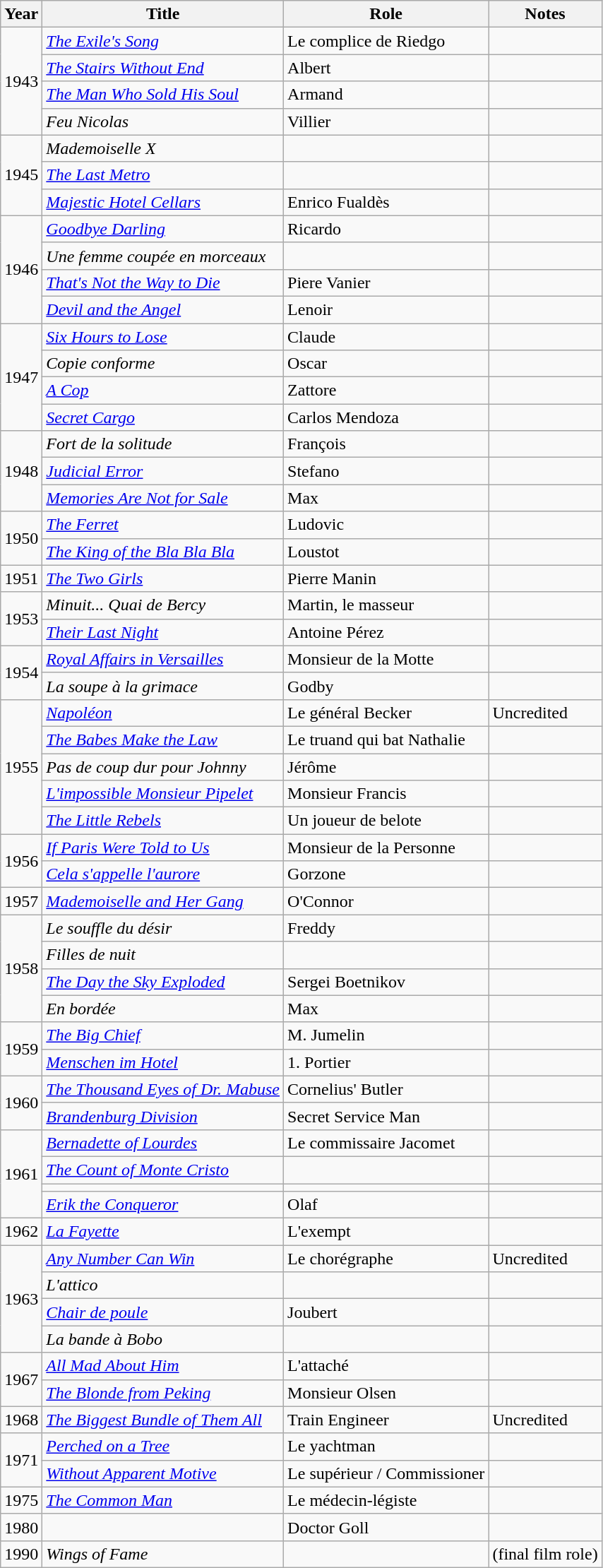<table class="wikitable sortable">
<tr>
<th>Year</th>
<th>Title</th>
<th>Role</th>
<th class="unsortable">Notes</th>
</tr>
<tr>
<td rowspan=4>1943</td>
<td><em><a href='#'>The Exile's Song</a></em></td>
<td>Le complice de Riedgo</td>
<td></td>
</tr>
<tr>
<td><em><a href='#'>The Stairs Without End</a></em></td>
<td>Albert</td>
<td></td>
</tr>
<tr>
<td><em><a href='#'>The Man Who Sold His Soul</a></em></td>
<td>Armand</td>
<td></td>
</tr>
<tr>
<td><em>Feu Nicolas</em></td>
<td>Villier</td>
<td></td>
</tr>
<tr>
<td rowspan=3>1945</td>
<td><em>Mademoiselle X</em></td>
<td></td>
<td></td>
</tr>
<tr>
<td><em><a href='#'>The Last Metro</a></em></td>
<td></td>
<td></td>
</tr>
<tr>
<td><em><a href='#'>Majestic Hotel Cellars</a></em></td>
<td>Enrico Fualdès</td>
<td></td>
</tr>
<tr>
<td rowspan=4>1946</td>
<td><em><a href='#'>Goodbye Darling</a></em></td>
<td>Ricardo</td>
<td></td>
</tr>
<tr>
<td><em>Une femme coupée en morceaux</em></td>
<td></td>
<td></td>
</tr>
<tr>
<td><em><a href='#'>That's Not the Way to Die</a></em></td>
<td>Piere Vanier</td>
<td></td>
</tr>
<tr>
<td><em><a href='#'>Devil and the Angel</a></em></td>
<td>Lenoir</td>
<td></td>
</tr>
<tr>
<td rowspan=4>1947</td>
<td><em><a href='#'>Six Hours to Lose</a></em></td>
<td>Claude</td>
<td></td>
</tr>
<tr>
<td><em>Copie conforme</em></td>
<td>Oscar</td>
<td></td>
</tr>
<tr>
<td><em><a href='#'>A Cop</a></em></td>
<td>Zattore</td>
<td></td>
</tr>
<tr>
<td><em><a href='#'>Secret Cargo</a></em></td>
<td>Carlos Mendoza</td>
<td></td>
</tr>
<tr>
<td rowspan=3>1948</td>
<td><em>Fort de la solitude</em></td>
<td>François</td>
<td></td>
</tr>
<tr>
<td><em><a href='#'>Judicial Error</a></em></td>
<td>Stefano</td>
<td></td>
</tr>
<tr>
<td><em><a href='#'>Memories Are Not for Sale</a></em></td>
<td>Max</td>
<td></td>
</tr>
<tr>
<td rowspan=2>1950</td>
<td><em><a href='#'>The Ferret</a></em></td>
<td>Ludovic</td>
<td></td>
</tr>
<tr>
<td><em><a href='#'>The King of the Bla Bla Bla</a></em></td>
<td>Loustot</td>
<td></td>
</tr>
<tr>
<td>1951</td>
<td><em><a href='#'>The Two Girls</a></em></td>
<td>Pierre Manin</td>
<td></td>
</tr>
<tr>
<td rowspan=2>1953</td>
<td><em>Minuit... Quai de Bercy</em></td>
<td>Martin, le masseur</td>
<td></td>
</tr>
<tr>
<td><em><a href='#'>Their Last Night</a></em></td>
<td>Antoine Pérez</td>
<td></td>
</tr>
<tr>
<td rowspan=2>1954</td>
<td><em><a href='#'>Royal Affairs in Versailles</a></em></td>
<td>Monsieur de la Motte</td>
<td></td>
</tr>
<tr>
<td><em>La soupe à la grimace</em></td>
<td>Godby</td>
<td></td>
</tr>
<tr>
<td rowspan=5>1955</td>
<td><em><a href='#'>Napoléon</a></em></td>
<td>Le général Becker</td>
<td>Uncredited</td>
</tr>
<tr>
<td><em><a href='#'>The Babes Make the Law</a></em></td>
<td>Le truand qui bat Nathalie</td>
<td></td>
</tr>
<tr>
<td><em>Pas de coup dur pour Johnny</em></td>
<td>Jérôme</td>
<td></td>
</tr>
<tr>
<td><em><a href='#'>L'impossible Monsieur Pipelet</a></em></td>
<td>Monsieur Francis</td>
<td></td>
</tr>
<tr>
<td><em><a href='#'>The Little Rebels</a></em></td>
<td>Un joueur de belote</td>
<td></td>
</tr>
<tr>
<td rowspan=2>1956</td>
<td><em><a href='#'>If Paris Were Told to Us</a></em></td>
<td>Monsieur de la Personne</td>
<td></td>
</tr>
<tr>
<td><em><a href='#'>Cela s'appelle l'aurore</a></em></td>
<td>Gorzone</td>
<td></td>
</tr>
<tr>
<td>1957</td>
<td><em><a href='#'>Mademoiselle and Her Gang</a></em></td>
<td>O'Connor</td>
<td></td>
</tr>
<tr>
<td rowspan=4>1958</td>
<td><em>Le souffle du désir</em></td>
<td>Freddy</td>
<td></td>
</tr>
<tr>
<td><em>Filles de nuit</em></td>
<td></td>
<td></td>
</tr>
<tr>
<td><em><a href='#'>The Day the Sky Exploded</a></em></td>
<td>Sergei Boetnikov</td>
<td></td>
</tr>
<tr>
<td><em>En bordée</em></td>
<td>Max</td>
<td></td>
</tr>
<tr>
<td rowspan=2>1959</td>
<td><em><a href='#'>The Big Chief</a></em></td>
<td>M. Jumelin</td>
<td></td>
</tr>
<tr>
<td><em><a href='#'>Menschen im Hotel</a></em></td>
<td>1. Portier</td>
<td></td>
</tr>
<tr>
<td rowspan=2>1960</td>
<td><em><a href='#'>The Thousand Eyes of Dr. Mabuse</a></em></td>
<td>Cornelius' Butler</td>
<td></td>
</tr>
<tr>
<td><em><a href='#'>Brandenburg Division</a></em></td>
<td>Secret Service Man</td>
<td></td>
</tr>
<tr>
<td rowspan=4>1961</td>
<td><em><a href='#'>Bernadette of Lourdes</a></em></td>
<td>Le commissaire Jacomet</td>
<td></td>
</tr>
<tr>
<td><em><a href='#'>The Count of Monte Cristo</a></em></td>
<td></td>
<td></td>
</tr>
<tr>
<td><em></em></td>
<td></td>
<td></td>
</tr>
<tr>
<td><em><a href='#'>Erik the Conqueror</a></em></td>
<td>Olaf</td>
<td></td>
</tr>
<tr>
<td>1962</td>
<td><em><a href='#'>La Fayette</a></em></td>
<td>L'exempt</td>
<td></td>
</tr>
<tr>
<td rowspan=4>1963</td>
<td><em><a href='#'>Any Number Can Win</a></em></td>
<td>Le chorégraphe</td>
<td>Uncredited</td>
</tr>
<tr>
<td><em>L'attico</em></td>
<td></td>
<td></td>
</tr>
<tr>
<td><em><a href='#'>Chair de poule</a></em></td>
<td>Joubert</td>
<td></td>
</tr>
<tr>
<td><em>La bande à Bobo</em></td>
<td></td>
<td></td>
</tr>
<tr>
<td rowspan=2>1967</td>
<td><em><a href='#'>All Mad About Him</a></em></td>
<td>L'attaché</td>
<td></td>
</tr>
<tr>
<td><em><a href='#'>The Blonde from Peking</a></em></td>
<td>Monsieur Olsen</td>
<td></td>
</tr>
<tr>
<td>1968</td>
<td><em><a href='#'>The Biggest Bundle of Them All</a></em></td>
<td>Train Engineer</td>
<td>Uncredited</td>
</tr>
<tr>
<td rowspan=2>1971</td>
<td><em><a href='#'>Perched on a Tree</a></em></td>
<td>Le yachtman</td>
<td></td>
</tr>
<tr>
<td><em><a href='#'>Without Apparent Motive</a></em></td>
<td>Le supérieur / Commissioner</td>
<td></td>
</tr>
<tr>
<td>1975</td>
<td><em><a href='#'>The Common Man</a></em></td>
<td>Le médecin-légiste</td>
<td></td>
</tr>
<tr>
<td>1980</td>
<td><em></em></td>
<td>Doctor Goll</td>
<td></td>
</tr>
<tr>
<td>1990</td>
<td><em>Wings of Fame</em></td>
<td></td>
<td>(final film role)</td>
</tr>
</table>
